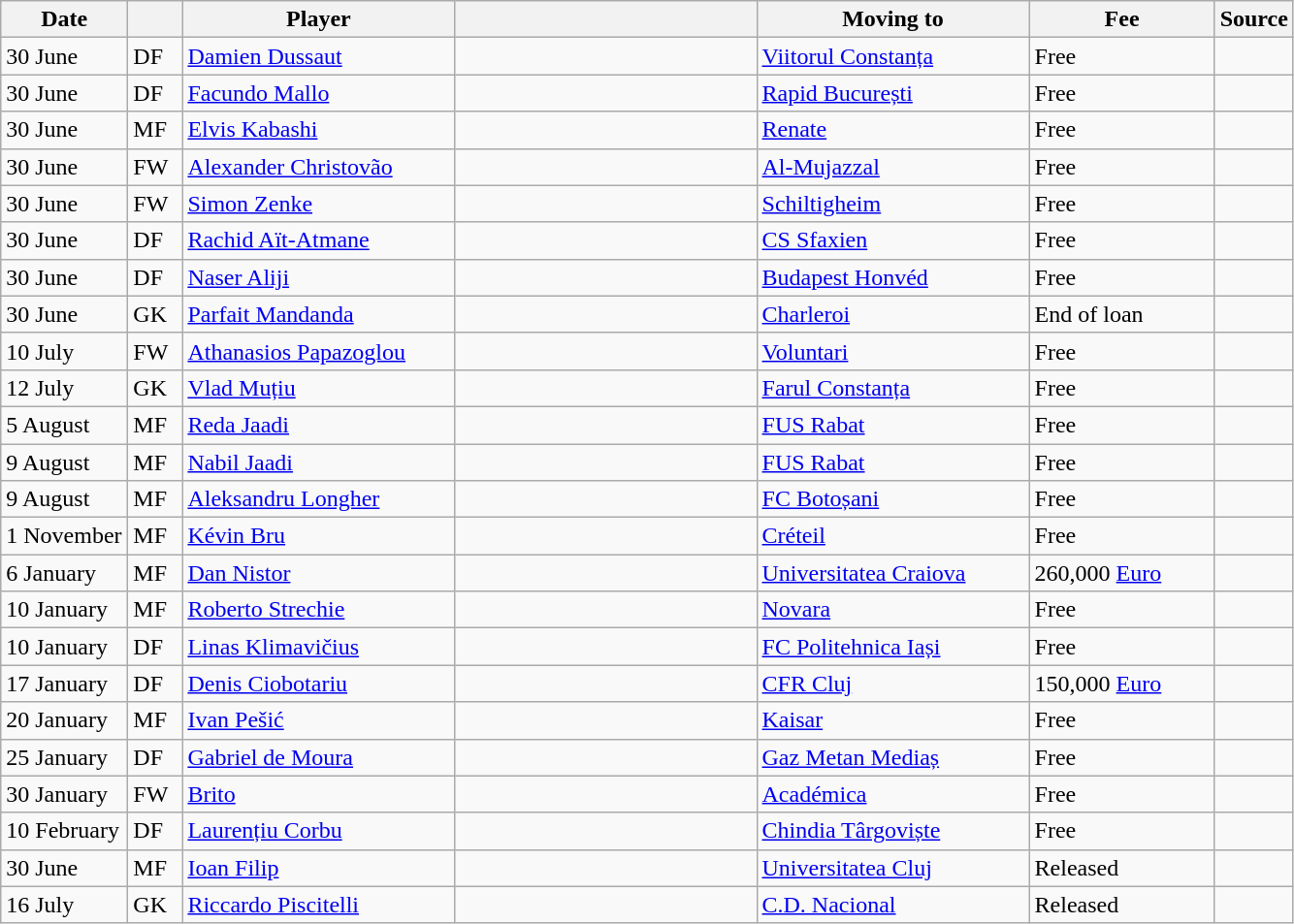<table class="wikitable sortable">
<tr>
<th style="width:80px;">Date</th>
<th style="width:30px;"></th>
<th style="width:180px;">Player</th>
<th style="width:200px;"></th>
<th style="width:180px;">Moving to</th>
<th style="width:120px;" class="unsortable">Fee</th>
<th style="width:20px;">Source</th>
</tr>
<tr>
<td>30 June</td>
<td>DF</td>
<td><a href='#'>Damien Dussaut</a> </td>
<td></td>
<td><a href='#'>Viitorul Constanța</a></td>
<td>Free</td>
<td></td>
</tr>
<tr>
<td>30 June</td>
<td>DF</td>
<td><a href='#'>Facundo Mallo</a> </td>
<td></td>
<td><a href='#'>Rapid București</a></td>
<td>Free</td>
<td></td>
</tr>
<tr>
<td>30 June</td>
<td>MF</td>
<td><a href='#'>Elvis Kabashi</a> </td>
<td></td>
<td><a href='#'>Renate</a> </td>
<td>Free</td>
<td></td>
</tr>
<tr>
<td>30 June</td>
<td>FW</td>
<td><a href='#'>Alexander Christovão</a> </td>
<td></td>
<td><a href='#'>Al-Mujazzal</a> </td>
<td>Free</td>
<td></td>
</tr>
<tr>
<td>30 June</td>
<td>FW</td>
<td><a href='#'>Simon Zenke</a> </td>
<td></td>
<td><a href='#'>Schiltigheim</a> </td>
<td>Free</td>
<td></td>
</tr>
<tr>
<td>30 June</td>
<td>DF</td>
<td><a href='#'>Rachid Aït-Atmane</a> </td>
<td></td>
<td><a href='#'>CS Sfaxien</a> </td>
<td>Free</td>
<td></td>
</tr>
<tr>
<td>30 June</td>
<td>DF</td>
<td><a href='#'>Naser Aliji</a> </td>
<td></td>
<td><a href='#'>Budapest Honvéd</a> </td>
<td>Free</td>
<td></td>
</tr>
<tr>
<td>30 June</td>
<td>GK</td>
<td><a href='#'>Parfait Mandanda</a> </td>
<td></td>
<td><a href='#'>Charleroi</a> </td>
<td>End of loan</td>
<td></td>
</tr>
<tr>
<td>10 July</td>
<td>FW</td>
<td><a href='#'>Athanasios Papazoglou</a> </td>
<td></td>
<td><a href='#'>Voluntari</a></td>
<td>Free</td>
<td></td>
</tr>
<tr>
<td>12 July</td>
<td>GK</td>
<td><a href='#'>Vlad Muțiu</a></td>
<td></td>
<td><a href='#'>Farul Constanța</a></td>
<td>Free</td>
<td></td>
</tr>
<tr>
<td>5 August</td>
<td>MF</td>
<td><a href='#'>Reda Jaadi</a> </td>
<td></td>
<td><a href='#'>FUS Rabat</a> </td>
<td>Free</td>
<td></td>
</tr>
<tr>
<td>9 August</td>
<td>MF</td>
<td><a href='#'>Nabil Jaadi</a> </td>
<td></td>
<td><a href='#'>FUS Rabat</a> </td>
<td>Free</td>
<td></td>
</tr>
<tr>
<td>9 August</td>
<td>MF</td>
<td><a href='#'>Aleksandru Longher</a></td>
<td></td>
<td><a href='#'>FC Botoșani</a></td>
<td>Free</td>
<td></td>
</tr>
<tr>
<td>1 November</td>
<td>MF</td>
<td><a href='#'>Kévin Bru</a> </td>
<td></td>
<td><a href='#'>Créteil</a> </td>
<td>Free</td>
<td></td>
</tr>
<tr>
<td>6 January</td>
<td>MF</td>
<td><a href='#'>Dan Nistor</a></td>
<td></td>
<td><a href='#'>Universitatea Craiova</a></td>
<td>260,000 <a href='#'>Euro</a></td>
<td></td>
</tr>
<tr>
<td>10 January</td>
<td>MF</td>
<td><a href='#'>Roberto Strechie</a></td>
<td></td>
<td><a href='#'>Novara</a> </td>
<td>Free</td>
<td></td>
</tr>
<tr>
<td>10 January</td>
<td>DF</td>
<td><a href='#'>Linas Klimavičius</a> </td>
<td></td>
<td><a href='#'>FC Politehnica Iași</a></td>
<td>Free</td>
<td></td>
</tr>
<tr>
<td>17 January</td>
<td>DF</td>
<td><a href='#'>Denis Ciobotariu</a></td>
<td></td>
<td><a href='#'>CFR Cluj</a></td>
<td>150,000 <a href='#'>Euro</a></td>
<td></td>
</tr>
<tr>
<td>20 January</td>
<td>MF</td>
<td><a href='#'>Ivan Pešić</a> </td>
<td></td>
<td><a href='#'>Kaisar</a> </td>
<td>Free</td>
<td></td>
</tr>
<tr>
<td>25 January</td>
<td>DF</td>
<td><a href='#'>Gabriel de Moura</a> </td>
<td></td>
<td><a href='#'>Gaz Metan Mediaș</a></td>
<td>Free</td>
<td></td>
</tr>
<tr>
<td>30 January</td>
<td>FW</td>
<td><a href='#'>Brito</a> </td>
<td></td>
<td><a href='#'>Académica</a> </td>
<td>Free</td>
<td></td>
</tr>
<tr>
<td>10 February</td>
<td>DF</td>
<td><a href='#'>Laurențiu Corbu</a></td>
<td></td>
<td><a href='#'>Chindia Târgoviște</a></td>
<td>Free</td>
<td></td>
</tr>
<tr>
<td>30 June</td>
<td>MF</td>
<td><a href='#'>Ioan Filip</a></td>
<td></td>
<td><a href='#'>Universitatea Cluj</a></td>
<td>Released</td>
<td></td>
</tr>
<tr>
<td>16 July</td>
<td>GK</td>
<td><a href='#'>Riccardo Piscitelli</a> </td>
<td></td>
<td><a href='#'>C.D. Nacional</a> </td>
<td>Released</td>
<td></td>
</tr>
</table>
